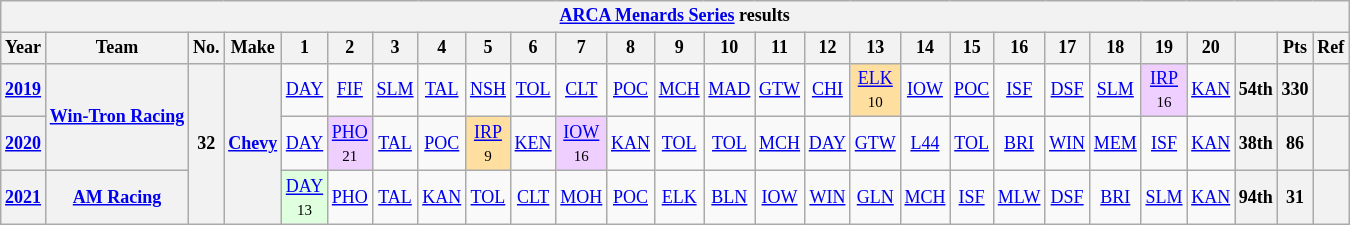<table class="wikitable" style="text-align:center; font-size:75%">
<tr>
<th colspan=27><a href='#'>ARCA Menards Series</a> results</th>
</tr>
<tr>
<th>Year</th>
<th>Team</th>
<th>No.</th>
<th>Make</th>
<th>1</th>
<th>2</th>
<th>3</th>
<th>4</th>
<th>5</th>
<th>6</th>
<th>7</th>
<th>8</th>
<th>9</th>
<th>10</th>
<th>11</th>
<th>12</th>
<th>13</th>
<th>14</th>
<th>15</th>
<th>16</th>
<th>17</th>
<th>18</th>
<th>19</th>
<th>20</th>
<th></th>
<th>Pts</th>
<th>Ref</th>
</tr>
<tr>
<th><a href='#'>2019</a></th>
<th rowspan=2><a href='#'>Win-Tron Racing</a></th>
<th rowspan=3>32</th>
<th rowspan=3><a href='#'>Chevy</a></th>
<td><a href='#'>DAY</a></td>
<td><a href='#'>FIF</a></td>
<td><a href='#'>SLM</a></td>
<td><a href='#'>TAL</a></td>
<td><a href='#'>NSH</a></td>
<td><a href='#'>TOL</a></td>
<td><a href='#'>CLT</a></td>
<td><a href='#'>POC</a></td>
<td><a href='#'>MCH</a></td>
<td><a href='#'>MAD</a></td>
<td><a href='#'>GTW</a></td>
<td><a href='#'>CHI</a></td>
<td style="background:#FFDF9F;"><a href='#'>ELK</a><br><small>10</small></td>
<td><a href='#'>IOW</a></td>
<td><a href='#'>POC</a></td>
<td><a href='#'>ISF</a></td>
<td><a href='#'>DSF</a></td>
<td><a href='#'>SLM</a></td>
<td style="background:#EFCFFF;"><a href='#'>IRP</a><br><small>16</small></td>
<td><a href='#'>KAN</a></td>
<th>54th</th>
<th>330</th>
<th></th>
</tr>
<tr>
<th><a href='#'>2020</a></th>
<td><a href='#'>DAY</a></td>
<td style="background:#EFCFFF;"><a href='#'>PHO</a><br><small>21</small></td>
<td><a href='#'>TAL</a></td>
<td><a href='#'>POC</a></td>
<td style="background:#FFDF9F;"><a href='#'>IRP</a><br><small>9</small></td>
<td><a href='#'>KEN</a></td>
<td style="background:#EFCFFF;"><a href='#'>IOW</a><br><small>16</small></td>
<td><a href='#'>KAN</a></td>
<td><a href='#'>TOL</a></td>
<td><a href='#'>TOL</a></td>
<td><a href='#'>MCH</a></td>
<td><a href='#'>DAY</a></td>
<td><a href='#'>GTW</a></td>
<td><a href='#'>L44</a></td>
<td><a href='#'>TOL</a></td>
<td><a href='#'>BRI</a></td>
<td><a href='#'>WIN</a></td>
<td><a href='#'>MEM</a></td>
<td><a href='#'>ISF</a></td>
<td><a href='#'>KAN</a></td>
<th>38th</th>
<th>86</th>
<th></th>
</tr>
<tr>
<th><a href='#'>2021</a></th>
<th><a href='#'>AM Racing</a></th>
<td style="background:#DFFFDF;"><a href='#'>DAY</a><br><small>13</small></td>
<td><a href='#'>PHO</a></td>
<td><a href='#'>TAL</a></td>
<td><a href='#'>KAN</a></td>
<td><a href='#'>TOL</a></td>
<td><a href='#'>CLT</a></td>
<td><a href='#'>MOH</a></td>
<td><a href='#'>POC</a></td>
<td><a href='#'>ELK</a></td>
<td><a href='#'>BLN</a></td>
<td><a href='#'>IOW</a></td>
<td><a href='#'>WIN</a></td>
<td><a href='#'>GLN</a></td>
<td><a href='#'>MCH</a></td>
<td><a href='#'>ISF</a></td>
<td><a href='#'>MLW</a></td>
<td><a href='#'>DSF</a></td>
<td><a href='#'>BRI</a></td>
<td><a href='#'>SLM</a></td>
<td><a href='#'>KAN</a></td>
<th>94th</th>
<th>31</th>
<th></th>
</tr>
</table>
